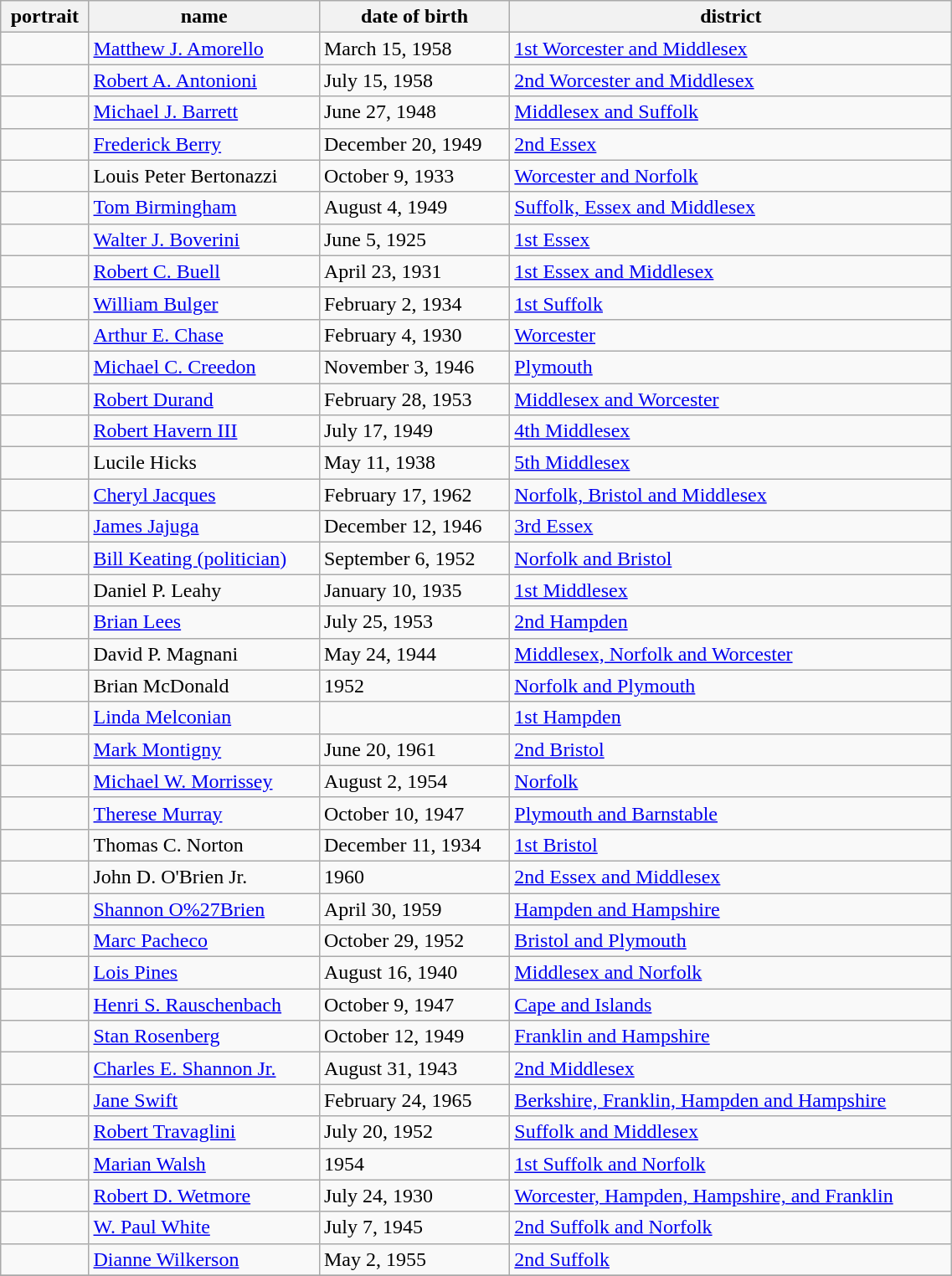<table class='wikitable sortable' style="width:60%">
<tr>
<th>portrait</th>
<th>name </th>
<th data-sort-type=date>date of birth </th>
<th>district </th>
</tr>
<tr>
<td></td>
<td><a href='#'>Matthew J. Amorello</a></td>
<td>March 15, 1958</td>
<td><a href='#'>1st Worcester and Middlesex</a></td>
</tr>
<tr>
<td></td>
<td><a href='#'>Robert A. Antonioni</a></td>
<td>July 15, 1958</td>
<td><a href='#'>2nd Worcester and Middlesex</a></td>
</tr>
<tr>
<td></td>
<td><a href='#'>Michael J. Barrett</a></td>
<td>June 27, 1948</td>
<td><a href='#'>Middlesex and Suffolk</a></td>
</tr>
<tr>
<td></td>
<td><a href='#'>Frederick Berry</a></td>
<td>December 20, 1949</td>
<td><a href='#'>2nd Essex</a></td>
</tr>
<tr>
<td></td>
<td>Louis Peter Bertonazzi</td>
<td>October 9, 1933</td>
<td><a href='#'>Worcester and Norfolk</a></td>
</tr>
<tr>
<td></td>
<td><a href='#'>Tom Birmingham</a></td>
<td>August 4, 1949</td>
<td><a href='#'>Suffolk, Essex and Middlesex</a></td>
</tr>
<tr>
<td></td>
<td><a href='#'>Walter J. Boverini</a></td>
<td>June 5, 1925</td>
<td><a href='#'>1st Essex</a></td>
</tr>
<tr>
<td></td>
<td><a href='#'>Robert C. Buell</a></td>
<td>April 23, 1931</td>
<td><a href='#'>1st Essex and Middlesex</a></td>
</tr>
<tr>
<td></td>
<td><a href='#'>William Bulger</a></td>
<td>February 2, 1934</td>
<td><a href='#'>1st Suffolk</a></td>
</tr>
<tr>
<td></td>
<td><a href='#'>Arthur E. Chase</a></td>
<td>February 4, 1930</td>
<td><a href='#'>Worcester</a></td>
</tr>
<tr>
<td></td>
<td><a href='#'>Michael C. Creedon</a></td>
<td>November 3, 1946</td>
<td><a href='#'>Plymouth</a></td>
</tr>
<tr>
<td></td>
<td><a href='#'>Robert Durand</a></td>
<td>February 28, 1953</td>
<td><a href='#'>Middlesex and Worcester</a></td>
</tr>
<tr>
<td></td>
<td><a href='#'>Robert Havern III</a></td>
<td>July 17, 1949</td>
<td><a href='#'>4th Middlesex</a></td>
</tr>
<tr>
<td></td>
<td>Lucile Hicks</td>
<td>May 11, 1938</td>
<td><a href='#'>5th Middlesex</a></td>
</tr>
<tr>
<td></td>
<td><a href='#'>Cheryl Jacques</a></td>
<td>February 17, 1962</td>
<td><a href='#'>Norfolk, Bristol and Middlesex</a></td>
</tr>
<tr>
<td></td>
<td><a href='#'>James Jajuga</a></td>
<td>December 12, 1946</td>
<td><a href='#'>3rd Essex</a></td>
</tr>
<tr>
<td></td>
<td><a href='#'>Bill Keating (politician)</a></td>
<td>September 6, 1952</td>
<td><a href='#'>Norfolk and Bristol</a></td>
</tr>
<tr>
<td></td>
<td>Daniel P. Leahy</td>
<td>January 10, 1935</td>
<td><a href='#'>1st Middlesex</a></td>
</tr>
<tr>
<td></td>
<td><a href='#'>Brian Lees</a></td>
<td>July 25, 1953</td>
<td><a href='#'>2nd Hampden</a></td>
</tr>
<tr>
<td></td>
<td>David P. Magnani</td>
<td>May 24, 1944</td>
<td><a href='#'>Middlesex, Norfolk and Worcester</a></td>
</tr>
<tr>
<td></td>
<td>Brian McDonald</td>
<td>1952</td>
<td><a href='#'>Norfolk and Plymouth</a></td>
</tr>
<tr>
<td></td>
<td><a href='#'>Linda Melconian</a></td>
<td></td>
<td><a href='#'>1st Hampden</a></td>
</tr>
<tr>
<td></td>
<td><a href='#'>Mark Montigny</a></td>
<td>June 20, 1961</td>
<td><a href='#'>2nd Bristol</a></td>
</tr>
<tr>
<td></td>
<td><a href='#'>Michael W. Morrissey</a></td>
<td>August 2, 1954</td>
<td><a href='#'>Norfolk</a></td>
</tr>
<tr>
<td></td>
<td><a href='#'>Therese Murray</a></td>
<td>October 10, 1947</td>
<td><a href='#'>Plymouth and Barnstable</a></td>
</tr>
<tr>
<td></td>
<td>Thomas C. Norton</td>
<td>December 11, 1934</td>
<td><a href='#'>1st Bristol</a></td>
</tr>
<tr>
<td></td>
<td>John D. O'Brien Jr.</td>
<td>1960</td>
<td><a href='#'>2nd Essex and Middlesex</a></td>
</tr>
<tr>
<td></td>
<td><a href='#'>Shannon O%27Brien</a></td>
<td>April 30, 1959</td>
<td><a href='#'>Hampden and Hampshire</a></td>
</tr>
<tr>
<td></td>
<td><a href='#'>Marc Pacheco</a></td>
<td>October 29, 1952</td>
<td><a href='#'>Bristol and Plymouth</a></td>
</tr>
<tr>
<td></td>
<td><a href='#'>Lois Pines</a></td>
<td>August 16, 1940</td>
<td><a href='#'>Middlesex and Norfolk</a></td>
</tr>
<tr>
<td></td>
<td><a href='#'>Henri S. Rauschenbach</a></td>
<td>October 9, 1947</td>
<td><a href='#'>Cape and Islands</a></td>
</tr>
<tr>
<td></td>
<td><a href='#'>Stan Rosenberg</a></td>
<td>October 12, 1949</td>
<td><a href='#'>Franklin and Hampshire</a></td>
</tr>
<tr>
<td></td>
<td><a href='#'>Charles E. Shannon Jr.</a></td>
<td>August 31, 1943</td>
<td><a href='#'>2nd Middlesex</a></td>
</tr>
<tr>
<td></td>
<td><a href='#'>Jane Swift</a></td>
<td>February 24, 1965</td>
<td><a href='#'>Berkshire, Franklin, Hampden and Hampshire</a></td>
</tr>
<tr>
<td></td>
<td><a href='#'>Robert Travaglini</a></td>
<td>July 20, 1952</td>
<td><a href='#'>Suffolk and Middlesex</a></td>
</tr>
<tr>
<td></td>
<td><a href='#'>Marian Walsh</a></td>
<td>1954</td>
<td><a href='#'>1st Suffolk and Norfolk</a></td>
</tr>
<tr>
<td></td>
<td><a href='#'>Robert D. Wetmore</a></td>
<td>July 24, 1930</td>
<td><a href='#'>Worcester, Hampden, Hampshire, and Franklin</a></td>
</tr>
<tr>
<td></td>
<td><a href='#'>W. Paul White</a></td>
<td>July 7, 1945</td>
<td><a href='#'>2nd Suffolk and Norfolk</a></td>
</tr>
<tr>
<td></td>
<td><a href='#'>Dianne Wilkerson</a></td>
<td>May 2, 1955</td>
<td><a href='#'>2nd Suffolk</a></td>
</tr>
<tr>
</tr>
</table>
